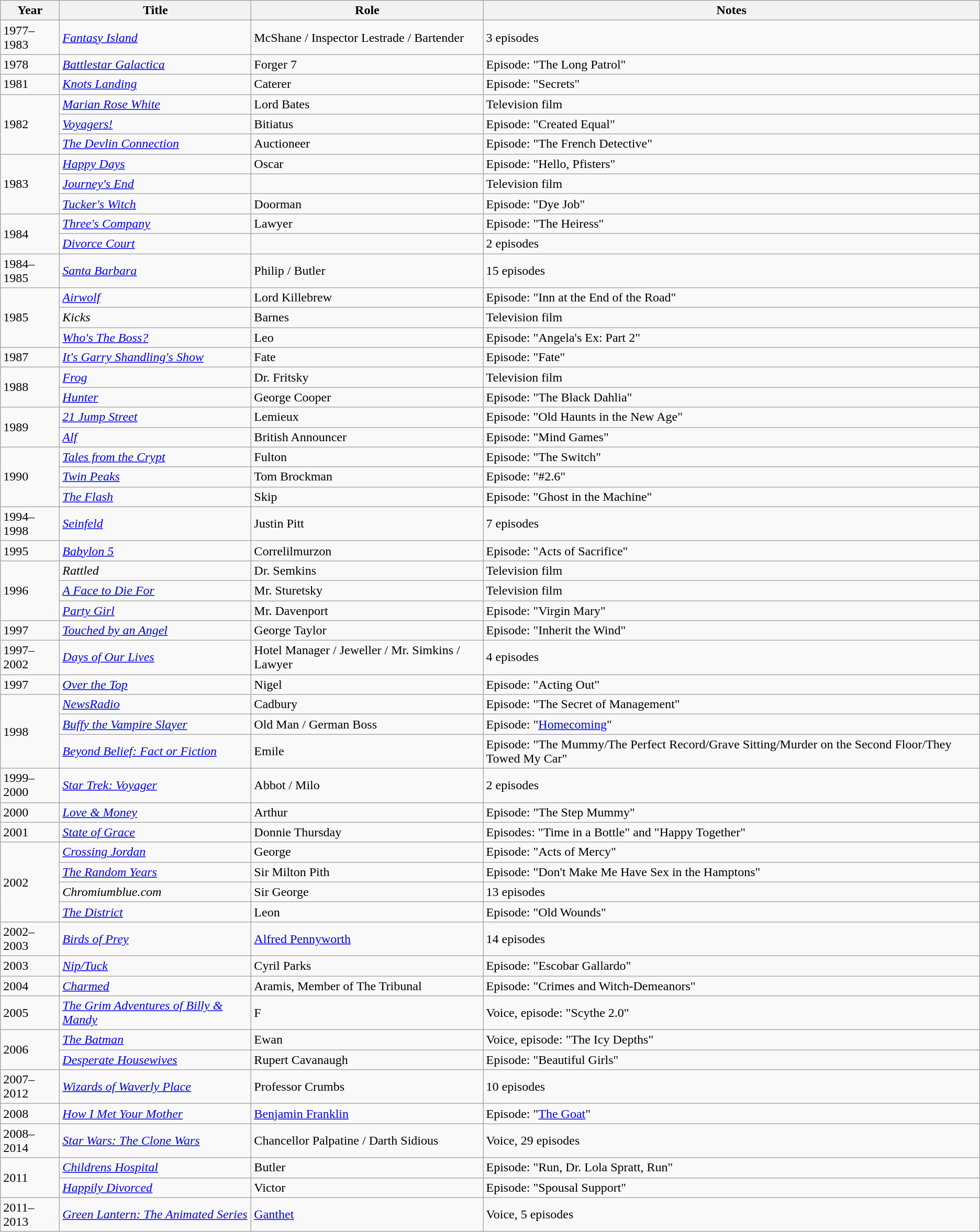<table class="wikitable sortable">
<tr>
<th>Year</th>
<th>Title</th>
<th>Role</th>
<th>Notes</th>
</tr>
<tr>
<td>1977–1983</td>
<td><em><a href='#'>Fantasy Island</a></em></td>
<td>McShane / Inspector Lestrade / Bartender</td>
<td>3 episodes</td>
</tr>
<tr>
<td>1978</td>
<td><em><a href='#'>Battlestar Galactica</a></em></td>
<td>Forger 7</td>
<td>Episode: "The Long Patrol"</td>
</tr>
<tr>
<td>1981</td>
<td><em><a href='#'>Knots Landing</a></em></td>
<td>Caterer</td>
<td>Episode: "Secrets"</td>
</tr>
<tr>
<td rowspan="3">1982</td>
<td><em><a href='#'>Marian Rose White</a></em></td>
<td>Lord Bates</td>
<td>Television film</td>
</tr>
<tr>
<td><em><a href='#'>Voyagers!</a></em></td>
<td>Bitiatus</td>
<td>Episode: "Created Equal"</td>
</tr>
<tr>
<td><em><a href='#'>The Devlin Connection</a></em></td>
<td>Auctioneer</td>
<td>Episode: "The French Detective"</td>
</tr>
<tr>
<td rowspan="3">1983</td>
<td><em><a href='#'>Happy Days</a></em></td>
<td>Oscar</td>
<td>Episode: "Hello, Pfisters"</td>
</tr>
<tr>
<td><em><a href='#'>Journey's End</a></em></td>
<td></td>
<td>Television film</td>
</tr>
<tr>
<td><em><a href='#'>Tucker's Witch</a></em></td>
<td>Doorman</td>
<td>Episode: "Dye Job"</td>
</tr>
<tr>
<td rowspan="2">1984</td>
<td><em><a href='#'>Three's Company</a></em></td>
<td>Lawyer</td>
<td>Episode: "The Heiress"</td>
</tr>
<tr>
<td><em><a href='#'>Divorce Court</a></em></td>
<td></td>
<td>2 episodes</td>
</tr>
<tr>
<td>1984–1985</td>
<td><em><a href='#'>Santa Barbara</a></em></td>
<td>Philip / Butler</td>
<td>15 episodes</td>
</tr>
<tr>
<td rowspan="3">1985</td>
<td><em><a href='#'>Airwolf</a></em></td>
<td>Lord Killebrew</td>
<td>Episode: "Inn at the End of the Road"</td>
</tr>
<tr>
<td><em>Kicks</em></td>
<td>Barnes</td>
<td>Television film</td>
</tr>
<tr>
<td><em><a href='#'>Who's The Boss?</a></em></td>
<td>Leo</td>
<td>Episode: "Angela's Ex: Part 2"</td>
</tr>
<tr>
<td>1987</td>
<td><em><a href='#'>It's Garry Shandling's Show</a></em></td>
<td>Fate</td>
<td>Episode: "Fate"</td>
</tr>
<tr>
<td rowspan="2">1988</td>
<td><em><a href='#'>Frog</a></em></td>
<td>Dr. Fritsky</td>
<td>Television film</td>
</tr>
<tr>
<td><em><a href='#'>Hunter</a></em></td>
<td>George Cooper</td>
<td>Episode: "The Black Dahlia"</td>
</tr>
<tr>
<td rowspan="2">1989</td>
<td><em><a href='#'>21 Jump Street</a></em></td>
<td>Lemieux</td>
<td>Episode: "Old Haunts in the New Age"</td>
</tr>
<tr>
<td><em><a href='#'>Alf</a></em></td>
<td>British Announcer</td>
<td>Episode: "Mind Games"</td>
</tr>
<tr>
<td rowspan="3">1990</td>
<td><em><a href='#'>Tales from the Crypt</a></em></td>
<td>Fulton</td>
<td>Episode: "The Switch"</td>
</tr>
<tr>
<td><em><a href='#'>Twin Peaks</a></em></td>
<td>Tom Brockman</td>
<td>Episode: "#2.6"</td>
</tr>
<tr>
<td><em><a href='#'>The Flash</a></em></td>
<td>Skip</td>
<td>Episode: "Ghost in the Machine"</td>
</tr>
<tr>
<td>1994–1998</td>
<td><em><a href='#'>Seinfeld</a></em></td>
<td>Justin Pitt</td>
<td>7 episodes</td>
</tr>
<tr>
<td>1995</td>
<td><em><a href='#'>Babylon 5</a></em></td>
<td>Correlilmurzon</td>
<td>Episode: "Acts of Sacrifice"</td>
</tr>
<tr>
<td rowspan="3">1996</td>
<td><em>Rattled</em></td>
<td>Dr. Semkins</td>
<td>Television film</td>
</tr>
<tr>
<td><em><a href='#'>A Face to Die For</a></em></td>
<td>Mr. Sturetsky</td>
<td>Television film</td>
</tr>
<tr>
<td><em><a href='#'>Party Girl</a></em></td>
<td>Mr. Davenport</td>
<td>Episode: "Virgin Mary"</td>
</tr>
<tr>
<td>1997</td>
<td><em><a href='#'>Touched by an Angel</a></em></td>
<td>George Taylor</td>
<td>Episode: "Inherit the Wind"</td>
</tr>
<tr>
<td>1997–2002</td>
<td><em><a href='#'>Days of Our Lives</a></em></td>
<td>Hotel Manager / Jeweller / Mr. Simkins / Lawyer</td>
<td>4 episodes</td>
</tr>
<tr>
<td>1997</td>
<td><em><a href='#'>Over the Top</a></em></td>
<td>Nigel</td>
<td>Episode: "Acting Out"</td>
</tr>
<tr>
<td rowspan="3">1998</td>
<td><em><a href='#'>NewsRadio</a></em></td>
<td>Cadbury</td>
<td>Episode: "The Secret of Management"</td>
</tr>
<tr>
<td><em><a href='#'>Buffy the Vampire Slayer</a></em></td>
<td>Old Man / German Boss</td>
<td>Episode: "<a href='#'>Homecoming</a>"</td>
</tr>
<tr>
<td><em><a href='#'>Beyond Belief: Fact or Fiction</a></em></td>
<td>Emile</td>
<td>Episode: "The Mummy/The Perfect Record/Grave Sitting/Murder on the Second Floor/They Towed My Car"</td>
</tr>
<tr>
<td>1999–2000</td>
<td><em><a href='#'>Star Trek: Voyager</a></em></td>
<td>Abbot / Milo</td>
<td>2 episodes</td>
</tr>
<tr>
<td>2000</td>
<td><em><a href='#'>Love & Money</a></em></td>
<td>Arthur</td>
<td>Episode: "The Step Mummy"</td>
</tr>
<tr>
<td>2001</td>
<td><em><a href='#'>State of Grace</a></em></td>
<td>Donnie Thursday</td>
<td>Episodes: "Time in a Bottle" and "Happy Together"</td>
</tr>
<tr>
<td rowspan="4">2002</td>
<td><em><a href='#'>Crossing Jordan</a></em></td>
<td>George</td>
<td>Episode: "Acts of Mercy"</td>
</tr>
<tr>
<td><em><a href='#'>The Random Years</a></em></td>
<td>Sir Milton Pith</td>
<td>Episode: "Don't Make Me Have Sex in the Hamptons"</td>
</tr>
<tr>
<td><em>Chromiumblue.com</em></td>
<td>Sir George</td>
<td>13 episodes</td>
</tr>
<tr>
<td><em><a href='#'>The District</a></em></td>
<td>Leon</td>
<td>Episode: "Old Wounds"</td>
</tr>
<tr>
<td>2002–2003</td>
<td><em><a href='#'>Birds of Prey</a></em></td>
<td><a href='#'>Alfred Pennyworth</a></td>
<td>14 episodes</td>
</tr>
<tr>
<td>2003</td>
<td><em><a href='#'>Nip/Tuck</a></em></td>
<td>Cyril Parks</td>
<td>Episode: "Escobar Gallardo"</td>
</tr>
<tr>
<td>2004</td>
<td><em><a href='#'>Charmed</a></em></td>
<td>Aramis, Member of The Tribunal</td>
<td>Episode: "Crimes and Witch-Demeanors"</td>
</tr>
<tr>
<td>2005</td>
<td><em><a href='#'>The Grim Adventures of Billy & Mandy</a></em></td>
<td>F</td>
<td>Voice, episode: "Scythe 2.0"</td>
</tr>
<tr>
<td rowspan="2">2006</td>
<td><em><a href='#'>The Batman</a></em></td>
<td>Ewan</td>
<td>Voice, episode: "The Icy Depths"</td>
</tr>
<tr>
<td><em><a href='#'>Desperate Housewives</a></em></td>
<td>Rupert Cavanaugh</td>
<td>Episode: "Beautiful Girls"</td>
</tr>
<tr>
<td>2007–2012</td>
<td><em><a href='#'>Wizards of Waverly Place</a></em></td>
<td>Professor Crumbs</td>
<td>10 episodes</td>
</tr>
<tr>
<td>2008</td>
<td><em><a href='#'>How I Met Your Mother</a></em></td>
<td><a href='#'>Benjamin Franklin</a></td>
<td>Episode: "<a href='#'>The Goat</a>"</td>
</tr>
<tr>
<td>2008–2014</td>
<td><em><a href='#'>Star Wars: The Clone Wars</a></em></td>
<td>Chancellor Palpatine / Darth Sidious</td>
<td>Voice, 29 episodes</td>
</tr>
<tr>
<td rowspan="2">2011</td>
<td><em><a href='#'>Childrens Hospital</a></em></td>
<td>Butler</td>
<td>Episode: "Run, Dr. Lola Spratt, Run"</td>
</tr>
<tr>
<td><em><a href='#'>Happily Divorced</a></em></td>
<td>Victor</td>
<td>Episode: "Spousal Support"</td>
</tr>
<tr>
<td>2011–2013</td>
<td><em><a href='#'>Green Lantern: The Animated Series</a></em></td>
<td><a href='#'>Ganthet</a></td>
<td>Voice, 5 episodes</td>
</tr>
</table>
